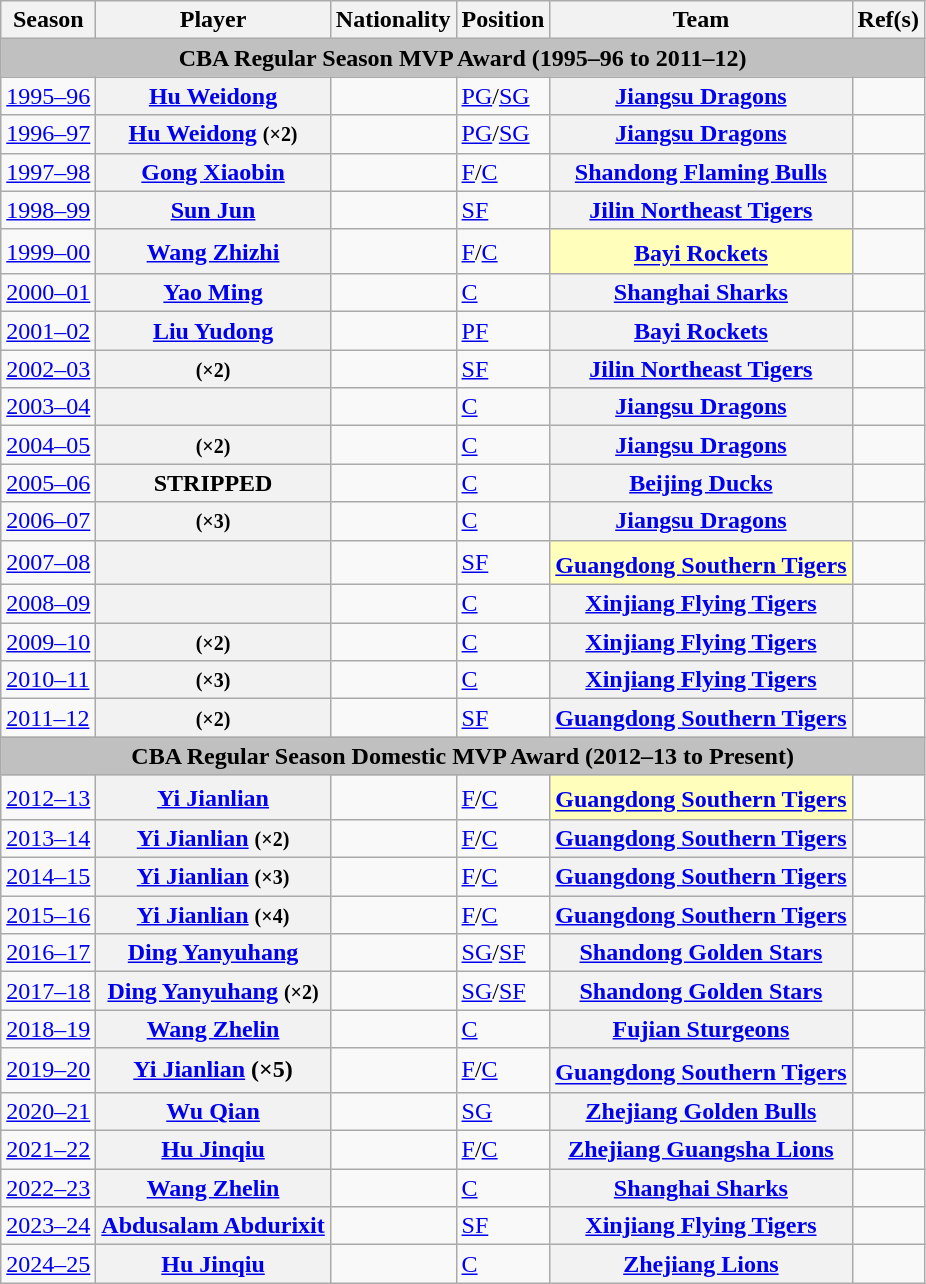<table class="wikitable sortable plainrowheaders">
<tr>
<th scope="col">Season</th>
<th scope="col">Player</th>
<th scope="col">Nationality</th>
<th scope="col">Position</th>
<th scope="col">Team</th>
<th scope="col" class="unsortable">Ref(s)</th>
</tr>
<tr>
<th colspan="9" style="text-align:center;background-color:silver;">CBA Regular Season MVP Award (1995–96 to 2011–12)</th>
</tr>
<tr>
<td><a href='#'>1995–96</a></td>
<th scope="row"><a href='#'>Hu Weidong</a></th>
<td></td>
<td><a href='#'>PG</a>/<a href='#'>SG</a></td>
<th scope="row"><a href='#'>Jiangsu Dragons</a></th>
<td style="text-align:center"></td>
</tr>
<tr>
<td><a href='#'>1996–97</a></td>
<th scope="row"><a href='#'>Hu Weidong</a> <small>(×2)</small></th>
<td></td>
<td><a href='#'>PG</a>/<a href='#'>SG</a></td>
<th scope="row"><a href='#'>Jiangsu Dragons</a></th>
<td style="text-align:center"></td>
</tr>
<tr>
<td><a href='#'>1997–98</a></td>
<th scope="row"><a href='#'>Gong Xiaobin</a></th>
<td></td>
<td><a href='#'>F</a>/<a href='#'>C</a></td>
<th scope="row"><a href='#'>Shandong Flaming Bulls</a></th>
<td style="text-align:center"></td>
</tr>
<tr>
<td><a href='#'>1998–99</a></td>
<th scope="row"><a href='#'>Sun Jun</a></th>
<td></td>
<td><a href='#'>SF</a></td>
<th scope="row"><a href='#'>Jilin Northeast Tigers</a></th>
<td style="text-align:center"></td>
</tr>
<tr>
<td><a href='#'>1999–00</a></td>
<th scope="row"><a href='#'>Wang Zhizhi</a></th>
<td></td>
<td><a href='#'>F</a>/<a href='#'>C</a></td>
<th scope="row" style="background:#ffb"><a href='#'>Bayi Rockets</a> <sup></sup></th>
<td style="text-align:center"></td>
</tr>
<tr>
<td><a href='#'>2000–01</a></td>
<th scope="row"><a href='#'>Yao Ming</a></th>
<td></td>
<td><a href='#'>C</a></td>
<th scope="row"><a href='#'>Shanghai Sharks</a></th>
<td style="text-align:center"></td>
</tr>
<tr>
<td><a href='#'>2001–02</a></td>
<th scope="row"><a href='#'>Liu Yudong</a></th>
<td></td>
<td><a href='#'>PF</a></td>
<th scope="row"><a href='#'>Bayi Rockets</a></th>
<td style="text-align:center"></td>
</tr>
<tr>
<td><a href='#'>2002–03</a></td>
<th scope="row"> <small>(×2)</small></th>
<td></td>
<td><a href='#'>SF</a></td>
<th scope="row"><a href='#'>Jilin Northeast Tigers</a></th>
<td style="text-align:center"></td>
</tr>
<tr>
<td><a href='#'>2003–04</a></td>
<th scope="row"></th>
<td></td>
<td><a href='#'>C</a></td>
<th scope="row"><a href='#'>Jiangsu Dragons</a></th>
<td style="text-align:center"></td>
</tr>
<tr>
<td><a href='#'>2004–05</a></td>
<th scope="row"> <small>(×2)</small></th>
<td></td>
<td><a href='#'>C</a></td>
<th scope="row"><a href='#'>Jiangsu Dragons</a></th>
<td style="text-align:center"></td>
</tr>
<tr>
<td><a href='#'>2005–06</a> </td>
<th scope="row"><s></s> STRIPPED</th>
<td></td>
<td><a href='#'>C</a></td>
<th scope="row"><a href='#'>Beijing Ducks</a></th>
<td style="text-align:center"></td>
</tr>
<tr>
<td><a href='#'>2006–07</a></td>
<th scope="row"> <small>(×3)</small></th>
<td></td>
<td><a href='#'>C</a></td>
<th scope="row"><a href='#'>Jiangsu Dragons</a></th>
<td style="text-align:center"></td>
</tr>
<tr>
<td><a href='#'>2007–08</a></td>
<th scope="row"></th>
<td></td>
<td><a href='#'>SF</a></td>
<th scope="row" style="background:#ffb"><a href='#'>Guangdong Southern Tigers</a> <sup></sup></th>
<td style="text-align:center"></td>
</tr>
<tr>
<td><a href='#'>2008–09</a></td>
<th scope="row"></th>
<td></td>
<td><a href='#'>C</a></td>
<th scope="row"><a href='#'>Xinjiang Flying Tigers</a></th>
<td style="text-align:center"></td>
</tr>
<tr>
<td><a href='#'>2009–10</a></td>
<th scope="row"> <small>(×2)</small></th>
<td></td>
<td><a href='#'>C</a></td>
<th scope="row"><a href='#'>Xinjiang Flying Tigers</a></th>
<td style="text-align:center"></td>
</tr>
<tr>
<td><a href='#'>2010–11</a></td>
<th scope="row"> <small>(×3)</small></th>
<td></td>
<td><a href='#'>C</a></td>
<th scope="row"><a href='#'>Xinjiang Flying Tigers</a></th>
<td style="text-align:center"></td>
</tr>
<tr>
<td><a href='#'>2011–12</a></td>
<th scope="row"> <small>(×2)</small></th>
<td></td>
<td><a href='#'>SF</a></td>
<th scope="row"><a href='#'>Guangdong Southern Tigers</a></th>
<td style="text-align:center"></td>
</tr>
<tr>
<th colspan="9" style="text-align:center;background-color:silver;">CBA Regular Season Domestic MVP Award (2012–13 to Present)</th>
</tr>
<tr>
<td><a href='#'>2012–13</a></td>
<th scope="row"><a href='#'>Yi Jianlian</a></th>
<td></td>
<td><a href='#'>F</a>/<a href='#'>C</a></td>
<th scope="row" style="background:#ffb"><a href='#'>Guangdong Southern Tigers</a> <sup></sup></th>
<td style="text-align:center"></td>
</tr>
<tr>
<td><a href='#'>2013–14</a></td>
<th scope="row"><a href='#'>Yi Jianlian</a> <small>(×2)</small></th>
<td></td>
<td><a href='#'>F</a>/<a href='#'>C</a></td>
<th scope="row"><a href='#'>Guangdong Southern Tigers</a></th>
<td style="text-align:center"></td>
</tr>
<tr>
<td><a href='#'>2014–15</a></td>
<th scope="row"><a href='#'>Yi Jianlian</a> <small>(×3)</small></th>
<td></td>
<td><a href='#'>F</a>/<a href='#'>C</a></td>
<th scope="row"><a href='#'>Guangdong Southern Tigers</a></th>
<td style="text-align:center"></td>
</tr>
<tr>
<td><a href='#'>2015–16</a></td>
<th scope="row"><a href='#'>Yi Jianlian</a> <small>(×4)</small></th>
<td></td>
<td><a href='#'>F</a>/<a href='#'>C</a></td>
<th scope="row"><a href='#'>Guangdong Southern Tigers</a></th>
<td style="text-align:center"></td>
</tr>
<tr>
<td><a href='#'>2016–17</a></td>
<th scope="row"><a href='#'>Ding Yanyuhang</a></th>
<td></td>
<td><a href='#'>SG</a>/<a href='#'>SF</a></td>
<th scope="row"><a href='#'>Shandong Golden Stars</a></th>
<td style="text-align:center"></td>
</tr>
<tr>
<td><a href='#'>2017–18</a></td>
<th scope="row"><a href='#'>Ding Yanyuhang</a> <small>(×2)</small></th>
<td></td>
<td><a href='#'>SG</a>/<a href='#'>SF</a></td>
<th scope="row"><a href='#'>Shandong Golden Stars</a></th>
<td style="text-align:center"></td>
</tr>
<tr>
<td><a href='#'>2018–19</a></td>
<th scope="row"><a href='#'>Wang Zhelin</a></th>
<td></td>
<td><a href='#'>C</a></td>
<th scope="row"><a href='#'>Fujian Sturgeons</a></th>
<td style="text-align:center"></td>
</tr>
<tr>
<td><a href='#'>2019–20</a></td>
<th scope="row"><a href='#'>Yi Jianlian</a> (×5)</th>
<td></td>
<td><a href='#'>F</a>/<a href='#'>C</a></td>
<th scope="row"><a href='#'>Guangdong Southern Tigers</a> <sup></sup></th>
<td></td>
</tr>
<tr>
<td><a href='#'>2020–21</a></td>
<th scope="row"><a href='#'>Wu Qian</a></th>
<td></td>
<td><a href='#'>SG</a></td>
<th scope="row"><a href='#'>Zhejiang Golden Bulls</a></th>
<td></td>
</tr>
<tr>
<td><a href='#'>2021–22</a></td>
<th scope="row"><a href='#'>Hu Jinqiu</a></th>
<td></td>
<td><a href='#'>F</a>/<a href='#'>C</a></td>
<th scope="row"><a href='#'>Zhejiang Guangsha Lions</a></th>
<td></td>
</tr>
<tr>
<td><a href='#'>2022–23</a></td>
<th scope="row"><a href='#'>Wang Zhelin</a></th>
<td></td>
<td><a href='#'>C</a></td>
<th scope="row"><a href='#'>Shanghai Sharks</a></th>
<td></td>
</tr>
<tr>
<td><a href='#'>2023–24</a></td>
<th scope="row"><a href='#'>Abdusalam Abdurixit</a></th>
<td></td>
<td><a href='#'>SF</a></td>
<th scope="row"><a href='#'>Xinjiang Flying Tigers</a></th>
<td></td>
</tr>
<tr>
<td><a href='#'>2024–25</a></td>
<th scope="row"><a href='#'>Hu Jinqiu</a></th>
<td></td>
<td><a href='#'>C</a></td>
<th scope="row"><a href='#'>Zhejiang Lions</a></th>
<td></td>
</tr>
</table>
